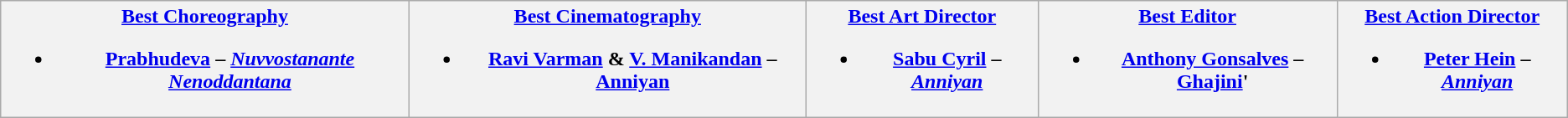<table class="wikitable">
<tr>
<th><a href='#'>Best Choreography</a><br><ul><li><strong><a href='#'>Prabhudeva</a> –  <em><a href='#'>Nuvvostanante Nenoddantana</a><strong><em></li></ul></th>
<th><a href='#'>Best Cinematography</a><br><ul><li></strong><a href='#'>Ravi Varman</a> & <a href='#'>V. Manikandan</a> – </em><a href='#'>Anniyan</a></em></strong></li></ul></th>
<th><a href='#'>Best Art Director</a><br><ul><li><strong><a href='#'>Sabu Cyril</a> – <em><a href='#'>Anniyan</a><strong><em></li></ul></th>
<th><a href='#'>Best Editor</a><br><ul><li></strong><a href='#'>Anthony Gonsalves</a> – </em><a href='#'>Ghajini</a></em></strong>'</li></ul></th>
<th><a href='#'>Best Action Director</a><br><ul><li><strong><a href='#'>Peter Hein</a> – <em><a href='#'>Anniyan</a><strong><em></li></ul></th>
</tr>
</table>
